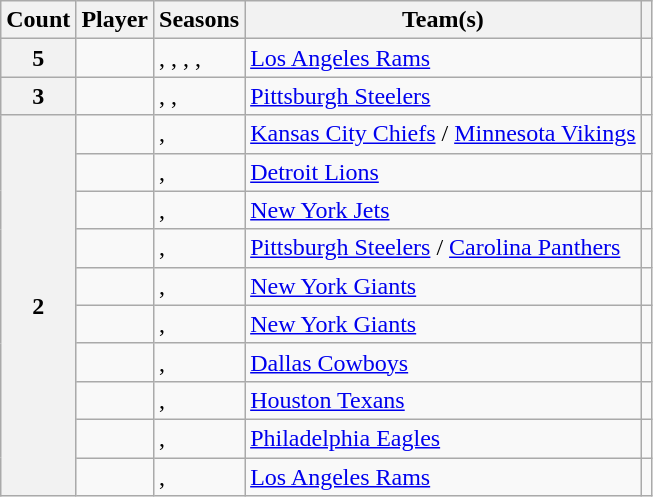<table class="wikitable sortable">
<tr>
<th scope=col>Count</th>
<th scope=col>Player</th>
<th scope=col>Seasons</th>
<th scope=col>Team(s)</th>
<th scope=col class= "unsortable"></th>
</tr>
<tr>
<th scope=row>5</th>
<td></td>
<td>, , , , </td>
<td><a href='#'>Los Angeles Rams</a></td>
<td></td>
</tr>
<tr>
<th scope=row>3</th>
<td></td>
<td>, , </td>
<td><a href='#'>Pittsburgh Steelers</a></td>
<td></td>
</tr>
<tr>
<th scope=rowgroup rowspan=10>2</th>
<td></td>
<td>, </td>
<td><a href='#'>Kansas City Chiefs</a> / <a href='#'>Minnesota Vikings</a></td>
<td></td>
</tr>
<tr>
<td></td>
<td>, </td>
<td><a href='#'>Detroit Lions</a></td>
<td></td>
</tr>
<tr>
<td></td>
<td>, </td>
<td><a href='#'>New York Jets</a></td>
<td></td>
</tr>
<tr>
<td></td>
<td>, </td>
<td><a href='#'>Pittsburgh Steelers</a> / <a href='#'>Carolina Panthers</a></td>
<td></td>
</tr>
<tr>
<td></td>
<td>, </td>
<td><a href='#'>New York Giants</a></td>
<td></td>
</tr>
<tr>
<td></td>
<td>, </td>
<td><a href='#'>New York Giants</a></td>
<td></td>
</tr>
<tr>
<td></td>
<td>, </td>
<td><a href='#'>Dallas Cowboys</a></td>
<td></td>
</tr>
<tr>
<td></td>
<td>, </td>
<td><a href='#'>Houston Texans</a></td>
<td></td>
</tr>
<tr>
<td></td>
<td>, </td>
<td><a href='#'>Philadelphia Eagles</a></td>
<td></td>
</tr>
<tr>
<td></td>
<td>, </td>
<td><a href='#'>Los Angeles Rams</a></td>
<td></td>
</tr>
</table>
